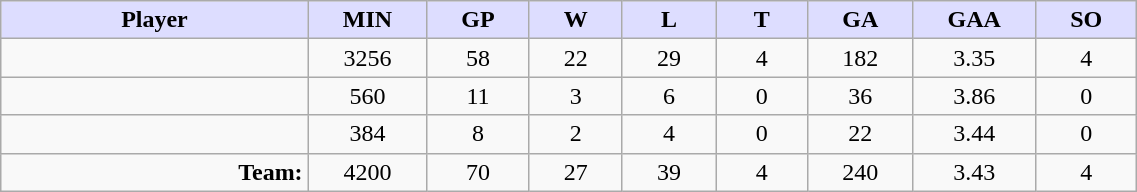<table style="width:60%;" class="wikitable sortable">
<tr>
<th style="background:#ddf; width:10%;">Player</th>
<th style="width:3%; background:#ddf;" title="Minutes played">MIN</th>
<th style="width:3%; background:#ddf;" title="Games played in">GP</th>
<th style="width:3%; background:#ddf;" title="Wins">W</th>
<th style="width:3%; background:#ddf;" title="Losses">L</th>
<th style="width:3%; background:#ddf;" title="Ties">T</th>
<th style="width:3%; background:#ddf;" title="Goals against">GA</th>
<th style="width:3%; background:#ddf;" title="Goals against average">GAA</th>
<th style="width:3%; background:#ddf;" title="Shut-outs">SO</th>
</tr>
<tr style="text-align:center;">
<td style="text-align:right;"></td>
<td>3256</td>
<td>58</td>
<td>22</td>
<td>29</td>
<td>4</td>
<td>182</td>
<td>3.35</td>
<td>4</td>
</tr>
<tr style="text-align:center;">
<td style="text-align:right;"></td>
<td>560</td>
<td>11</td>
<td>3</td>
<td>6</td>
<td>0</td>
<td>36</td>
<td>3.86</td>
<td>0</td>
</tr>
<tr style="text-align:center;">
<td style="text-align:right;"></td>
<td>384</td>
<td>8</td>
<td>2</td>
<td>4</td>
<td>0</td>
<td>22</td>
<td>3.44</td>
<td>0</td>
</tr>
<tr style="text-align:center;">
<td style="text-align:right;"><strong>Team:</strong></td>
<td>4200</td>
<td>70</td>
<td>27</td>
<td>39</td>
<td>4</td>
<td>240</td>
<td>3.43</td>
<td>4</td>
</tr>
</table>
